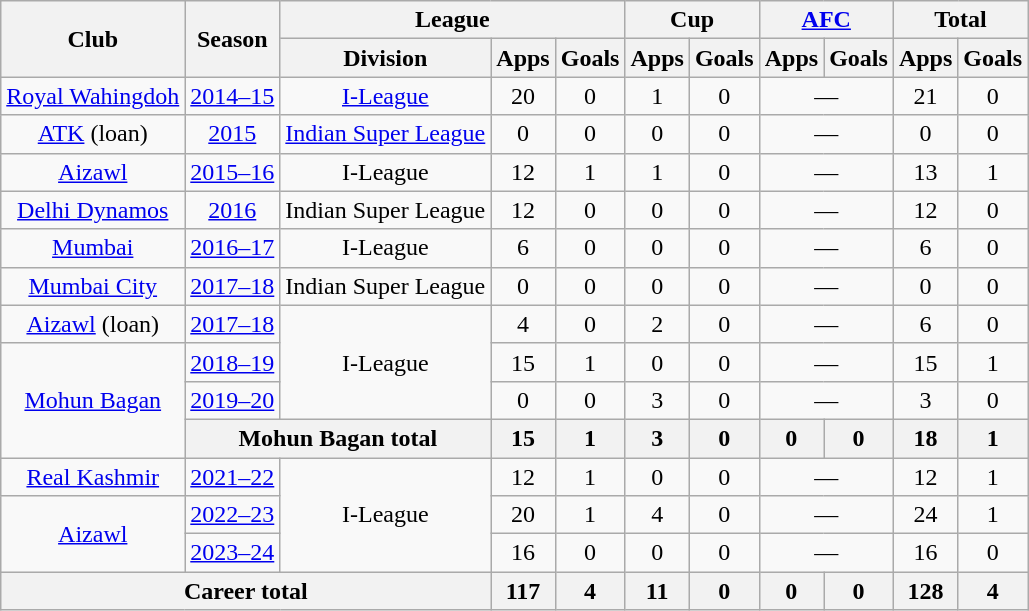<table class="wikitable" style="text-align: center;">
<tr>
<th rowspan="2">Club</th>
<th rowspan="2">Season</th>
<th colspan="3">League</th>
<th colspan="2">Cup</th>
<th colspan="2"><a href='#'>AFC</a></th>
<th colspan="2">Total</th>
</tr>
<tr>
<th>Division</th>
<th>Apps</th>
<th>Goals</th>
<th>Apps</th>
<th>Goals</th>
<th>Apps</th>
<th>Goals</th>
<th>Apps</th>
<th>Goals</th>
</tr>
<tr>
<td rowspan="1"><a href='#'>Royal Wahingdoh</a></td>
<td><a href='#'>2014–15</a></td>
<td rowspan="1"><a href='#'>I-League</a></td>
<td>20</td>
<td>0</td>
<td>1</td>
<td>0</td>
<td colspan="2">—</td>
<td>21</td>
<td>0</td>
</tr>
<tr>
<td rowspan="1"><a href='#'>ATK</a> (loan)</td>
<td><a href='#'>2015</a></td>
<td rowspan="1"><a href='#'>Indian Super League</a></td>
<td>0</td>
<td>0</td>
<td>0</td>
<td>0</td>
<td colspan="2">—</td>
<td>0</td>
<td>0</td>
</tr>
<tr>
<td rowspan="1"><a href='#'>Aizawl</a></td>
<td><a href='#'>2015–16</a></td>
<td rowspan="1">I-League</td>
<td>12</td>
<td>1</td>
<td>1</td>
<td>0</td>
<td colspan="2">—</td>
<td>13</td>
<td>1</td>
</tr>
<tr>
<td rowspan="1"><a href='#'>Delhi Dynamos</a></td>
<td><a href='#'>2016</a></td>
<td rowspan="1">Indian Super League</td>
<td>12</td>
<td>0</td>
<td>0</td>
<td>0</td>
<td colspan="2">—</td>
<td>12</td>
<td>0</td>
</tr>
<tr>
<td rowspan="1"><a href='#'>Mumbai</a></td>
<td><a href='#'>2016–17</a></td>
<td rowspan="1">I-League</td>
<td>6</td>
<td>0</td>
<td>0</td>
<td>0</td>
<td colspan="2">—</td>
<td>6</td>
<td>0</td>
</tr>
<tr>
<td rowspan="1"><a href='#'>Mumbai City</a></td>
<td><a href='#'>2017–18</a></td>
<td rowspan="1">Indian Super League</td>
<td>0</td>
<td>0</td>
<td>0</td>
<td>0</td>
<td colspan="2">—</td>
<td>0</td>
<td>0</td>
</tr>
<tr>
<td rowspan="1"><a href='#'>Aizawl</a> (loan)</td>
<td><a href='#'>2017–18</a></td>
<td rowspan="3">I-League</td>
<td>4</td>
<td>0</td>
<td>2</td>
<td>0</td>
<td colspan="2">—</td>
<td>6</td>
<td>0</td>
</tr>
<tr>
<td rowspan="3"><a href='#'>Mohun Bagan</a></td>
<td><a href='#'>2018–19</a></td>
<td>15</td>
<td>1</td>
<td>0</td>
<td>0</td>
<td colspan="2">—</td>
<td>15</td>
<td>1</td>
</tr>
<tr>
<td><a href='#'>2019–20</a></td>
<td>0</td>
<td>0</td>
<td>3</td>
<td>0</td>
<td colspan="2">—</td>
<td>3</td>
<td>0</td>
</tr>
<tr>
<th colspan="2">Mohun Bagan total</th>
<th>15</th>
<th>1</th>
<th>3</th>
<th>0</th>
<th>0</th>
<th>0</th>
<th>18</th>
<th>1</th>
</tr>
<tr>
<td rowspan="1"><a href='#'>Real Kashmir</a></td>
<td><a href='#'>2021–22</a></td>
<td rowspan="3">I-League</td>
<td>12</td>
<td>1</td>
<td>0</td>
<td>0</td>
<td colspan="2">—</td>
<td>12</td>
<td>1</td>
</tr>
<tr>
<td rowspan="2"><a href='#'>Aizawl</a></td>
<td><a href='#'>2022–23</a></td>
<td>20</td>
<td>1</td>
<td>4</td>
<td>0</td>
<td colspan="2">—</td>
<td>24</td>
<td>1</td>
</tr>
<tr>
<td><a href='#'>2023–24</a></td>
<td>16</td>
<td>0</td>
<td>0</td>
<td>0</td>
<td colspan="2">—</td>
<td>16</td>
<td>0</td>
</tr>
<tr>
<th colspan="3">Career total</th>
<th>117</th>
<th>4</th>
<th>11</th>
<th>0</th>
<th>0</th>
<th>0</th>
<th>128</th>
<th>4</th>
</tr>
</table>
